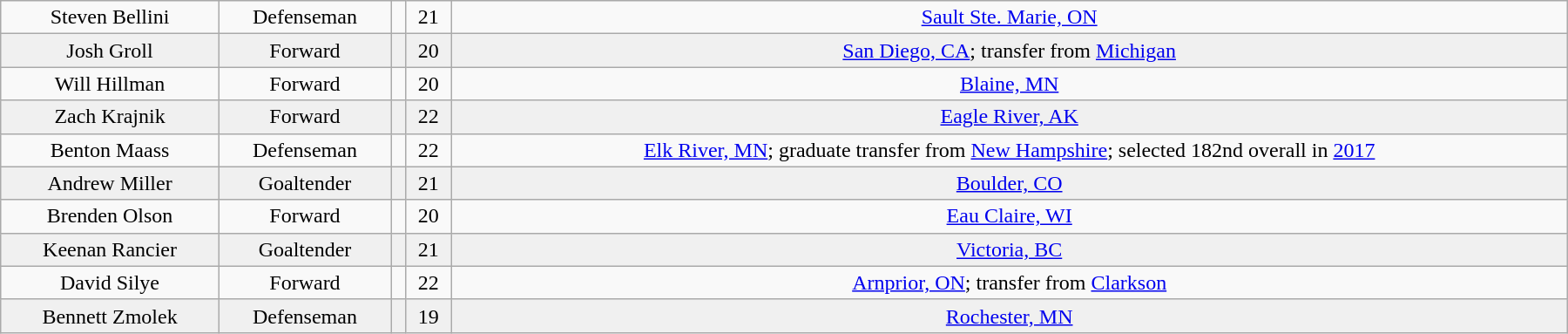<table class="wikitable"  width="1200">
<tr align="center" bgcolor="">
<td>Steven Bellini</td>
<td>Defenseman</td>
<td></td>
<td>21</td>
<td><a href='#'>Sault Ste. Marie, ON</a></td>
</tr>
<tr align="center" bgcolor="f0f0f0">
<td>Josh Groll</td>
<td>Forward</td>
<td></td>
<td>20</td>
<td><a href='#'>San Diego, CA</a>; transfer from <a href='#'>Michigan</a></td>
</tr>
<tr align="center" bgcolor="">
<td>Will Hillman</td>
<td>Forward</td>
<td></td>
<td>20</td>
<td><a href='#'>Blaine, MN</a></td>
</tr>
<tr align="center" bgcolor="f0f0f0">
<td>Zach Krajnik</td>
<td>Forward</td>
<td></td>
<td>22</td>
<td><a href='#'>Eagle River, AK</a></td>
</tr>
<tr align="center" bgcolor="">
<td>Benton Maass</td>
<td>Defenseman</td>
<td></td>
<td>22</td>
<td><a href='#'>Elk River, MN</a>; graduate transfer from <a href='#'>New Hampshire</a>; selected 182nd overall in <a href='#'>2017</a></td>
</tr>
<tr align="center" bgcolor="f0f0f0">
<td>Andrew Miller</td>
<td>Goaltender</td>
<td></td>
<td>21</td>
<td><a href='#'>Boulder, CO</a></td>
</tr>
<tr align="center" bgcolor="">
<td>Brenden Olson</td>
<td>Forward</td>
<td></td>
<td>20</td>
<td><a href='#'>Eau Claire, WI</a></td>
</tr>
<tr align="center" bgcolor="f0f0f0">
<td>Keenan Rancier</td>
<td>Goaltender</td>
<td></td>
<td>21</td>
<td><a href='#'>Victoria, BC</a></td>
</tr>
<tr align="center" bgcolor="">
<td>David Silye</td>
<td>Forward</td>
<td></td>
<td>22</td>
<td><a href='#'>Arnprior, ON</a>; transfer from <a href='#'>Clarkson</a></td>
</tr>
<tr align="center" bgcolor="f0f0f0">
<td>Bennett Zmolek</td>
<td>Defenseman</td>
<td></td>
<td>19</td>
<td><a href='#'>Rochester, MN</a></td>
</tr>
</table>
